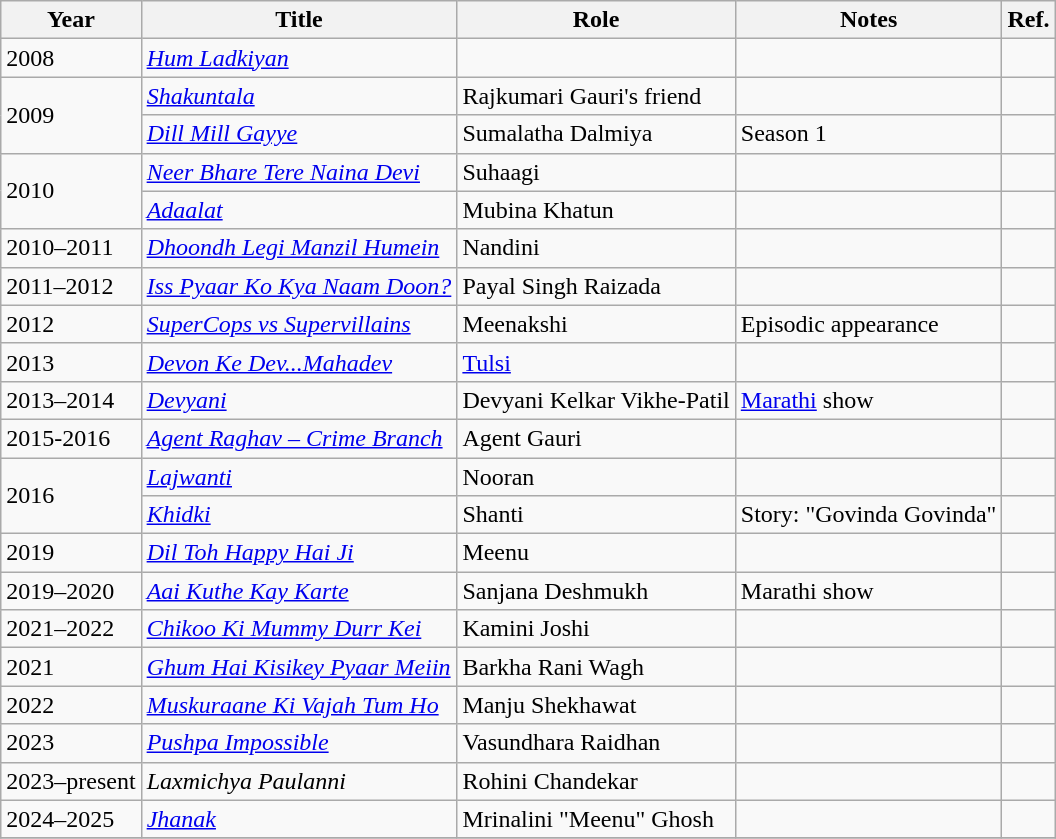<table class="wikitable sortable">
<tr>
<th>Year</th>
<th>Title</th>
<th>Role</th>
<th>Notes</th>
<th>Ref.</th>
</tr>
<tr>
<td>2008</td>
<td><em><a href='#'>Hum Ladkiyan</a></em></td>
<td></td>
<td></td>
<td></td>
</tr>
<tr>
<td rowspan="2">2009</td>
<td><em><a href='#'>Shakuntala</a></em></td>
<td>Rajkumari Gauri's friend</td>
<td></td>
<td></td>
</tr>
<tr>
<td><em><a href='#'>Dill Mill Gayye</a></em></td>
<td>Sumalatha Dalmiya</td>
<td>Season 1</td>
<td></td>
</tr>
<tr>
<td rowspan="2">2010</td>
<td><em><a href='#'>Neer Bhare Tere Naina Devi</a></em></td>
<td>Suhaagi</td>
<td></td>
<td></td>
</tr>
<tr>
<td><em><a href='#'>Adaalat</a></em></td>
<td>Mubina Khatun</td>
<td></td>
<td></td>
</tr>
<tr>
<td>2010–2011</td>
<td><em><a href='#'>Dhoondh Legi Manzil Humein</a></em></td>
<td>Nandini</td>
<td></td>
<td></td>
</tr>
<tr>
<td>2011–2012</td>
<td><em><a href='#'>Iss Pyaar Ko Kya Naam Doon?</a></em></td>
<td>Payal Singh Raizada</td>
<td></td>
<td></td>
</tr>
<tr>
<td>2012</td>
<td><em><a href='#'>SuperCops vs Supervillains</a></em></td>
<td>Meenakshi</td>
<td>Episodic appearance</td>
<td></td>
</tr>
<tr>
<td>2013</td>
<td><em><a href='#'>Devon Ke Dev...Mahadev</a></em></td>
<td><a href='#'>Tulsi</a></td>
<td></td>
<td></td>
</tr>
<tr>
<td>2013–2014</td>
<td><em><a href='#'>Devyani</a></em></td>
<td>Devyani Kelkar Vikhe-Patil</td>
<td><a href='#'>Marathi</a> show</td>
<td></td>
</tr>
<tr>
<td>2015-2016</td>
<td><em><a href='#'>Agent Raghav – Crime Branch</a></em></td>
<td>Agent Gauri</td>
<td></td>
<td></td>
</tr>
<tr>
<td rowspan="2">2016</td>
<td><em><a href='#'>Lajwanti</a></em></td>
<td>Nooran</td>
<td></td>
<td></td>
</tr>
<tr>
<td><em><a href='#'>Khidki</a></em></td>
<td>Shanti</td>
<td>Story: "Govinda Govinda"</td>
<td></td>
</tr>
<tr>
<td>2019</td>
<td><em><a href='#'>Dil Toh Happy Hai Ji</a></em></td>
<td>Meenu</td>
<td></td>
<td></td>
</tr>
<tr>
<td>2019–2020</td>
<td><em><a href='#'>Aai Kuthe Kay Karte</a></em></td>
<td>Sanjana Deshmukh</td>
<td>Marathi show</td>
<td></td>
</tr>
<tr>
<td>2021–2022</td>
<td><em><a href='#'>Chikoo Ki Mummy Durr Kei</a></em></td>
<td>Kamini Joshi</td>
<td></td>
<td></td>
</tr>
<tr>
<td>2021</td>
<td><em><a href='#'>Ghum Hai Kisikey Pyaar Meiin</a></em></td>
<td>Barkha Rani Wagh</td>
<td></td>
<td></td>
</tr>
<tr>
<td>2022</td>
<td><em><a href='#'>Muskuraane Ki Vajah Tum Ho</a></em></td>
<td>Manju Shekhawat</td>
<td></td>
<td></td>
</tr>
<tr>
<td>2023</td>
<td><em><a href='#'>Pushpa Impossible</a></em></td>
<td>Vasundhara Raidhan</td>
<td></td>
<td></td>
</tr>
<tr>
<td>2023–present</td>
<td><em>Laxmichya Paulanni</em></td>
<td>Rohini Chandekar</td>
<td></td>
<td></td>
</tr>
<tr>
<td>2024–2025</td>
<td><em><a href='#'>Jhanak</a></em></td>
<td>Mrinalini "Meenu" Ghosh</td>
<td></td>
<td></td>
</tr>
<tr>
</tr>
</table>
